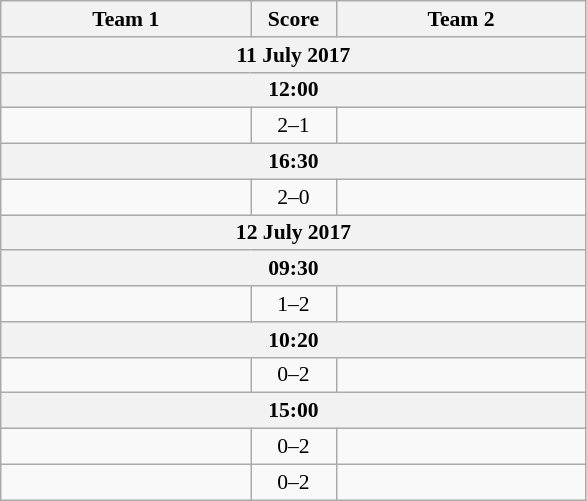<table class="wikitable" style="text-align: center; font-size:90% ">
<tr>
<th align="right" width="160">Team 1</th>
<th width="50">Score</th>
<th align="left" width="160">Team 2</th>
</tr>
<tr>
<th colspan=3>11 July 2017</th>
</tr>
<tr>
<th colspan=3>12:00</th>
</tr>
<tr>
<td align=right></td>
<td align=center>2–1</td>
<td align=left></td>
</tr>
<tr>
<th colspan=3>16:30</th>
</tr>
<tr>
<td align=right></td>
<td align=center>2–0</td>
<td align=left></td>
</tr>
<tr>
<th colspan=3>12 July 2017</th>
</tr>
<tr>
<th colspan=3>09:30</th>
</tr>
<tr>
<td align=right></td>
<td align=center>1–2</td>
<td align=left></td>
</tr>
<tr>
<th colspan=3>10:20</th>
</tr>
<tr>
<td align=right></td>
<td align=center>0–2</td>
<td align=left></td>
</tr>
<tr>
<th colspan=3>15:00</th>
</tr>
<tr>
<td align=right></td>
<td align=center>0–2</td>
<td align=left></td>
</tr>
<tr>
<td align=right></td>
<td align=center>0–2</td>
<td align=left></td>
</tr>
</table>
